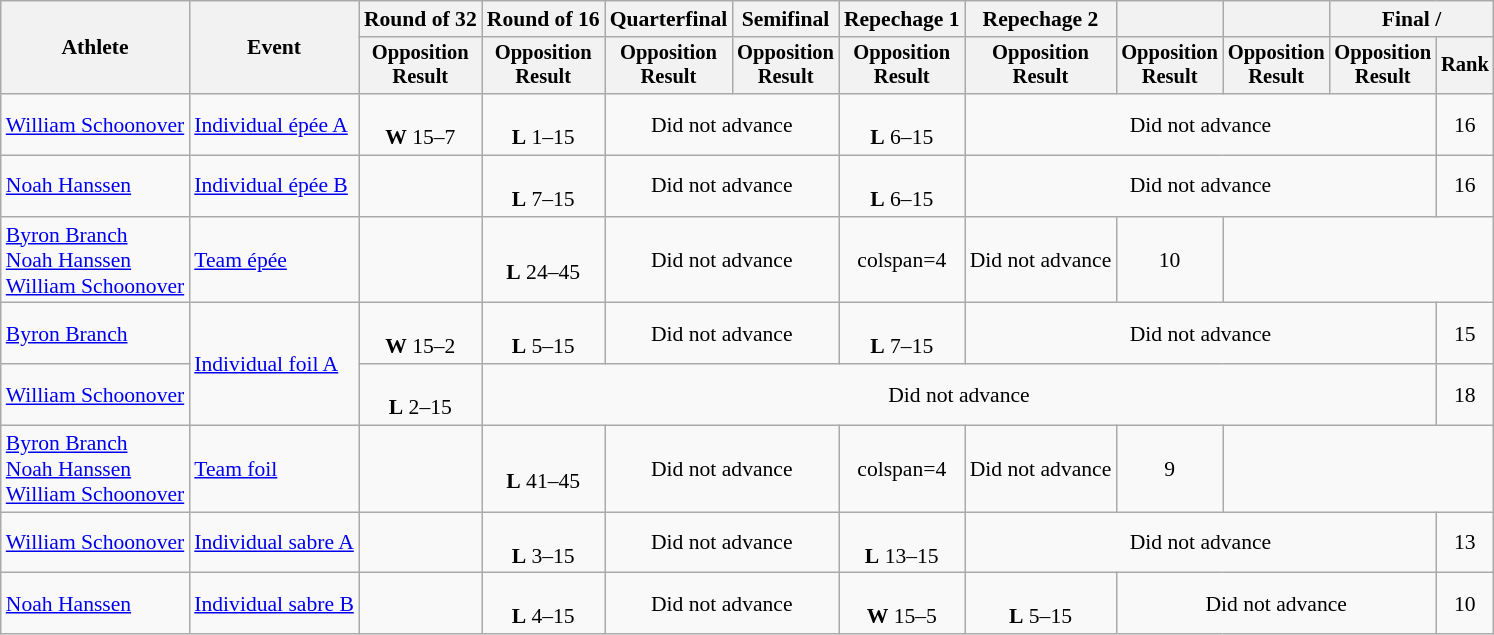<table class=wikitable style=font-size:90%;text-align:center>
<tr>
<th rowspan=2>Athlete</th>
<th rowspan=2>Event</th>
<th>Round of 32</th>
<th>Round of 16</th>
<th>Quarterfinal</th>
<th>Semifinal</th>
<th>Repechage 1</th>
<th>Repechage 2</th>
<th></th>
<th></th>
<th colspan=2>Final / </th>
</tr>
<tr style=font-size:95%>
<th>Opposition<br>Result</th>
<th>Opposition<br>Result</th>
<th>Opposition<br>Result</th>
<th>Opposition<br>Result</th>
<th>Opposition<br>Result</th>
<th>Opposition<br>Result</th>
<th>Opposition<br>Result</th>
<th>Opposition<br>Result</th>
<th>Opposition<br>Result</th>
<th>Rank</th>
</tr>
<tr>
<td align=left><a href='#'>William Schoonover</a></td>
<td align=left><a href='#'>Individual épée A</a></td>
<td><br><strong>W</strong> 15–7</td>
<td><br><strong>L</strong> 1–15</td>
<td colspan=2>Did not advance</td>
<td><br><strong>L</strong> 6–15</td>
<td colspan=4>Did not advance</td>
<td>16</td>
</tr>
<tr>
<td align=left><a href='#'>Noah Hanssen</a></td>
<td align=left><a href='#'>Individual épée B</a></td>
<td></td>
<td><br><strong>L</strong> 7–15</td>
<td colspan=2>Did not advance</td>
<td><br><strong>L</strong> 6–15</td>
<td colspan=4>Did not advance</td>
<td>16</td>
</tr>
<tr>
<td align=left><a href='#'>Byron Branch</a><br><a href='#'>Noah Hanssen</a><br><a href='#'>William Schoonover</a></td>
<td align=left><a href='#'>Team épée</a></td>
<td></td>
<td><br><strong>L</strong> 24–45</td>
<td colspan=2>Did not advance</td>
<td>colspan=4 </td>
<td>Did not advance</td>
<td>10</td>
</tr>
<tr>
<td align=left><a href='#'>Byron Branch</a></td>
<td align=left rowspan=2><a href='#'>Individual foil A</a></td>
<td><br><strong>W</strong> 15–2</td>
<td><br><strong>L</strong> 5–15</td>
<td colspan=2>Did not advance</td>
<td><br><strong>L</strong> 7–15</td>
<td colspan=4>Did not advance</td>
<td>15</td>
</tr>
<tr>
<td align=left><a href='#'>William Schoonover</a></td>
<td><br><strong>L</strong> 2–15</td>
<td colspan=8>Did not advance</td>
<td>18</td>
</tr>
<tr>
<td align=left><a href='#'>Byron Branch</a><br><a href='#'>Noah Hanssen</a><br><a href='#'>William Schoonover</a></td>
<td align=left><a href='#'>Team foil</a></td>
<td></td>
<td><br><strong>L</strong> 41–45</td>
<td colspan=2>Did not advance</td>
<td>colspan=4 </td>
<td>Did not advance</td>
<td>9</td>
</tr>
<tr>
<td align=left><a href='#'>William Schoonover</a></td>
<td align=left><a href='#'>Individual sabre A</a></td>
<td></td>
<td><br><strong>L</strong> 3–15</td>
<td colspan=2>Did not advance</td>
<td><br><strong>L</strong> 13–15</td>
<td colspan=4>Did not advance</td>
<td>13</td>
</tr>
<tr>
<td align=left><a href='#'>Noah Hanssen</a></td>
<td align=left><a href='#'>Individual sabre B</a></td>
<td></td>
<td><br><strong>L</strong> 4–15</td>
<td colspan=2>Did not advance</td>
<td><br><strong>W</strong> 15–5</td>
<td><br><strong>L</strong> 5–15</td>
<td colspan=3>Did not advance</td>
<td>10</td>
</tr>
</table>
